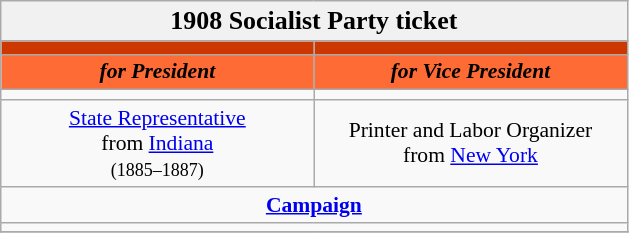<table class="wikitable" style="font-size:90%; text-align:center;">
<tr>
<td style="background:#f1f1f1;" colspan="30"><big><strong>1908 Socialist Party ticket</strong></big></td>
</tr>
<tr>
<th style="width:3em; font-size:135%; background:#CD3700; width:200px;"><a href='#'></a></th>
<th style="width:3em; font-size:135%; background:#CD3700; width:200px;"><a href='#'></a></th>
</tr>
<tr style="color:#000; font-size:100%; background:#ff6b35;">
<td style="width:3em; width:200px;"><strong><em>for President</em></strong></td>
<td style="width:3em; width:200px;"><strong><em>for Vice President</em></strong></td>
</tr>
<tr>
<td></td>
<td></td>
</tr>
<tr>
<td><a href='#'>State Representative</a><br>from <a href='#'>Indiana</a><br><small>(1885–1887)</small></td>
<td>Printer and Labor Organizer<br>from <a href='#'>New York</a></td>
</tr>
<tr>
<td colspan=2><a href='#'><strong>Campaign</strong></a></td>
</tr>
<tr>
<td colspan=2></td>
</tr>
<tr>
</tr>
</table>
